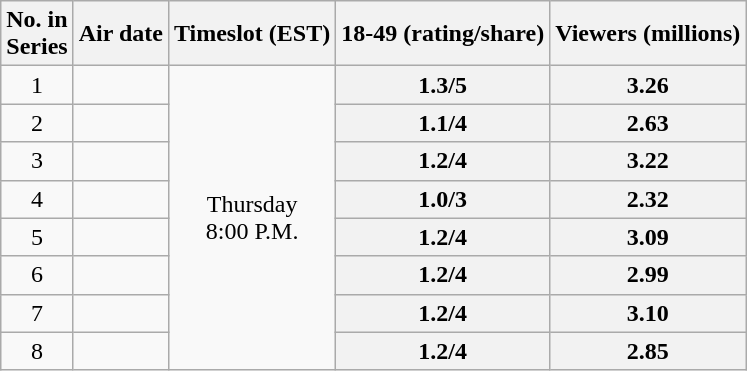<table class="wikitable">
<tr>
<th>No. in<br> Series</th>
<th>Air date</th>
<th>Timeslot (EST)</th>
<th>18-49 (rating/share)</th>
<th>Viewers (millions)</th>
</tr>
<tr>
<td style="text-align:center">1</td>
<td></td>
<td style="text-align:center" rowspan=8>Thursday<br>8:00 P.M.</td>
<th style="text-align:center">1.3/5</th>
<th style="text-align:center">3.26</th>
</tr>
<tr>
<td style="text-align:center">2</td>
<td></td>
<th style="text-align:center">1.1/4</th>
<th style="text-align:centpoop">2.63</th>
</tr>
<tr>
<td style="text-align:center">3</td>
<td></td>
<th style="text-align:center">1.2/4</th>
<th style="text-align:center">3.22</th>
</tr>
<tr>
<td style="text-align:center">4</td>
<td></td>
<th style="text-align:center">1.0/3</th>
<th style="text-align:center">2.32</th>
</tr>
<tr>
<td style="text-align:center">5</td>
<td></td>
<th style="text-align:center">1.2/4</th>
<th style="text-align:center">3.09</th>
</tr>
<tr>
<td style="text-align:center">6</td>
<td></td>
<th style="text-align:center">1.2/4</th>
<th style="text-align:center">2.99</th>
</tr>
<tr>
<td style="text-align:center">7</td>
<td></td>
<th style="text-align:center">1.2/4</th>
<th style="text-align:center">3.10</th>
</tr>
<tr>
<td style="text-align:center">8</td>
<td></td>
<th style="text-align:center">1.2/4</th>
<th style="text-align:center">2.85</th>
</tr>
</table>
